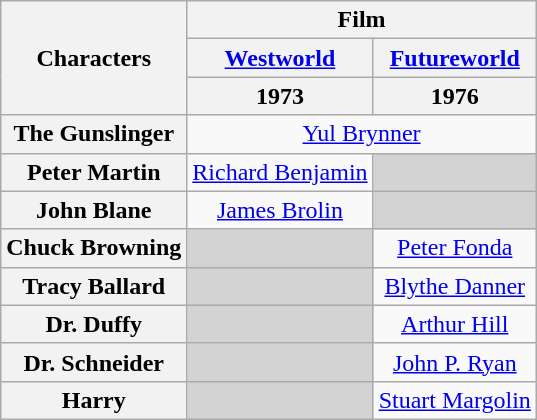<table class="wikitable" style="text-align:center;">
<tr>
<th rowspan="3">Characters</th>
<th colspan="2">Film</th>
</tr>
<tr>
<th><a href='#'>Westworld</a></th>
<th><a href='#'>Futureworld</a></th>
</tr>
<tr>
<th>1973</th>
<th>1976</th>
</tr>
<tr>
<th>The Gunslinger</th>
<td colspan="2"><a href='#'>Yul Brynner</a></td>
</tr>
<tr>
<th>Peter Martin</th>
<td colspan="1"><a href='#'>Richard Benjamin</a></td>
<td colspan="1" style="background:lightgrey;"></td>
</tr>
<tr>
<th>John Blane</th>
<td colspan="1"><a href='#'>James Brolin</a></td>
<td colspan="1" style="background:lightgrey;"></td>
</tr>
<tr>
<th>Chuck Browning</th>
<td colspan="1" style="background:lightgrey;"></td>
<td colspan="1"><a href='#'>Peter Fonda</a></td>
</tr>
<tr>
<th>Tracy Ballard</th>
<td colspan="1" style="background:lightgrey;"></td>
<td colspan="1"><a href='#'>Blythe Danner</a></td>
</tr>
<tr>
<th>Dr. Duffy</th>
<td colspan="1" style="background:lightgrey;"></td>
<td colspan="1"><a href='#'>Arthur Hill</a></td>
</tr>
<tr>
<th>Dr. Schneider</th>
<td colspan="1" style="background:lightgrey;"></td>
<td colspan="1"><a href='#'>John P. Ryan</a></td>
</tr>
<tr>
<th>Harry</th>
<td colspan="1" style="background:lightgrey;"></td>
<td colspan="1"><a href='#'>Stuart Margolin</a></td>
</tr>
</table>
